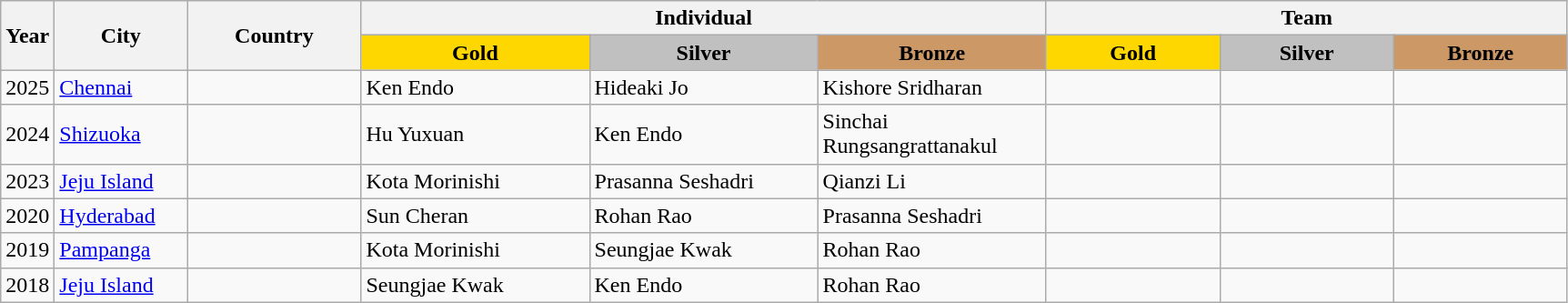<table class="wikitable">
<tr>
<th rowspan="2" align=center width="30">Year</th>
<th rowspan="2" align=center width="90">City</th>
<th rowspan="2" align=center width="120">Country</th>
<th colspan="3" align=center width="480"><strong>Individual</strong></th>
<th colspan="3" align=center width="360"><strong>Team</strong></th>
</tr>
<tr>
<th style="background:gold;" width="160">Gold</th>
<th style="background:silver;" width="160">Silver</th>
<th style="background:#cc9966;" width="160">Bronze</th>
<th style="background:gold;" width="120">Gold</th>
<th style="background:silver;" width="120">Silver</th>
<th style="background:#cc9966;" width="120">Bronze</th>
</tr>
<tr>
<td>2025</td>
<td><a href='#'>Chennai</a></td>
<td></td>
<td> Ken Endo</td>
<td> Hideaki Jo</td>
<td> Kishore Sridharan</td>
<td></td>
<td></td>
<td></td>
</tr>
<tr>
<td>2024</td>
<td><a href='#'>Shizuoka</a></td>
<td></td>
<td> Hu Yuxuan</td>
<td> Ken Endo</td>
<td> Sinchai Rungsangrattanakul</td>
<td></td>
<td></td>
<td></td>
</tr>
<tr>
<td>2023</td>
<td><a href='#'>Jeju Island</a></td>
<td></td>
<td> Kota Morinishi</td>
<td> Prasanna Seshadri</td>
<td> Qianzi Li</td>
<td></td>
<td></td>
<td></td>
</tr>
<tr>
<td>2020</td>
<td><a href='#'>Hyderabad</a></td>
<td></td>
<td> Sun Cheran</td>
<td> Rohan Rao</td>
<td> Prasanna Seshadri</td>
<td></td>
<td></td>
<td></td>
</tr>
<tr>
<td>2019</td>
<td><a href='#'>Pampanga</a></td>
<td></td>
<td> Kota Morinishi</td>
<td> Seungjae Kwak</td>
<td> Rohan Rao</td>
<td></td>
<td></td>
<td></td>
</tr>
<tr>
<td>2018</td>
<td><a href='#'>Jeju Island</a></td>
<td></td>
<td> Seungjae Kwak</td>
<td> Ken Endo</td>
<td> Rohan Rao</td>
<td></td>
<td></td>
<td></td>
</tr>
</table>
